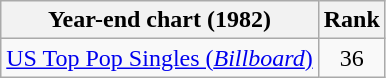<table class="wikitable">
<tr>
<th>Year-end chart (1982)</th>
<th>Rank</th>
</tr>
<tr>
<td><a href='#'>US Top Pop Singles (<em>Billboard</em>)</a></td>
<td align="center">36</td>
</tr>
</table>
